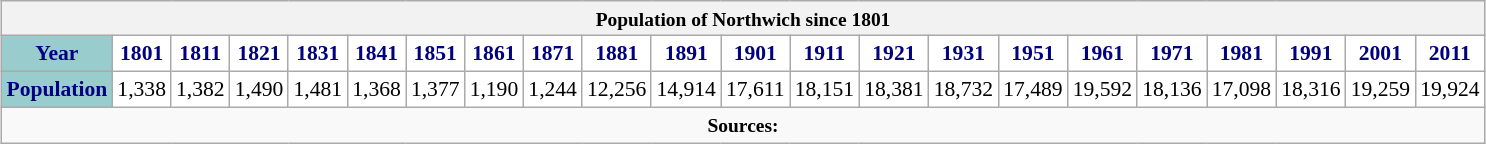<table class="wikitable" style="font-size:90%;width:70%;border:0px;text-align:center;line-height:120%; margin-left: auto; margin-right: auto; border: none;">
<tr>
<th colspan="22" style="text-align:center;font-size:90%;">Population of Northwich since 1801</th>
</tr>
<tr>
<th style="background: #99CCCC; color: #000080" height="17">Year</th>
<th style="background: #FFFFFF; color:#000080;">1801</th>
<th style="background: #FFFFFF; color:#000080;">1811</th>
<th style="background: #FFFFFF; color:#000080;">1821</th>
<th style="background: #FFFFFF; color:#000080;">1831</th>
<th style="background: #FFFFFF; color:#000080;">1841</th>
<th style="background: #FFFFFF; color:#000080;">1851</th>
<th style="background: #FFFFFF; color:#000080;">1861</th>
<th style="background: #FFFFFF; color:#000080;">1871</th>
<th style="background: #FFFFFF; color:#000080;">1881</th>
<th style="background: #FFFFFF; color:#000080;">1891</th>
<th style="background: #FFFFFF; color:#000080;">1901</th>
<th style="background: #FFFFFF; color:#000080;">1911</th>
<th style="background: #FFFFFF; color:#000080;">1921</th>
<th style="background: #FFFFFF; color:#000080;">1931</th>
<th style="background: #FFFFFF; color:#000080;">1951</th>
<th style="background: #FFFFFF; color:#000080;">1961</th>
<th style="background: #FFFFFF; color:#000080;">1971</th>
<th style="background: #FFFFFF; color:#000080;">1981</th>
<th style="background: #FFFFFF; color:#000080;">1991</th>
<th style="background: #FFFFFF; color:#000080;">2001</th>
<th style="background: #FFFFFF; color:#000080;">2011</th>
</tr>
<tr Align="center">
<th style="background: #99CCCC; color: #000080" height="17">Population</th>
<td style="background: #FFFFFF; color: black;">1,338</td>
<td style="background: #FFFFFF; color: black;">1,382</td>
<td style="background: #FFFFFF; color: black;">1,490</td>
<td style="background: #FFFFFF; color: black;">1,481</td>
<td style="background: #FFFFFF; color: black;">1,368</td>
<td style="background: #FFFFFF; color: black;">1,377</td>
<td style="background: #FFFFFF; color: black;">1,190</td>
<td style="background: #FFFFFF; color: black;">1,244</td>
<td style="background: #FFFFFF; color: black;">12,256</td>
<td style="background: #FFFFFF; color: black;">14,914</td>
<td style="background: #FFFFFF; color: black;">17,611</td>
<td style="background: #FFFFFF; color: black;">18,151</td>
<td style="background: #FFFFFF; color: black;">18,381</td>
<td style="background: #FFFFFF; color: black;">18,732</td>
<td style="background: #FFFFFF; color: black;">17,489</td>
<td style="background: #FFFFFF; color: black;">19,592</td>
<td style="background: #FFFFFF; color: black;">18,136</td>
<td style="background: #FFFFFF; color: black;">17,098</td>
<td style="background: #FFFFFF; color: black;">18,316</td>
<td style="background: #FFFFFF; color: black;">19,259</td>
<td style="background: #FFFFFF; color: black;">19,924</td>
</tr>
<tr>
<td colspan="22" style="text-align:center;font-size:90%;"><strong>Sources:</strong></td>
</tr>
</table>
